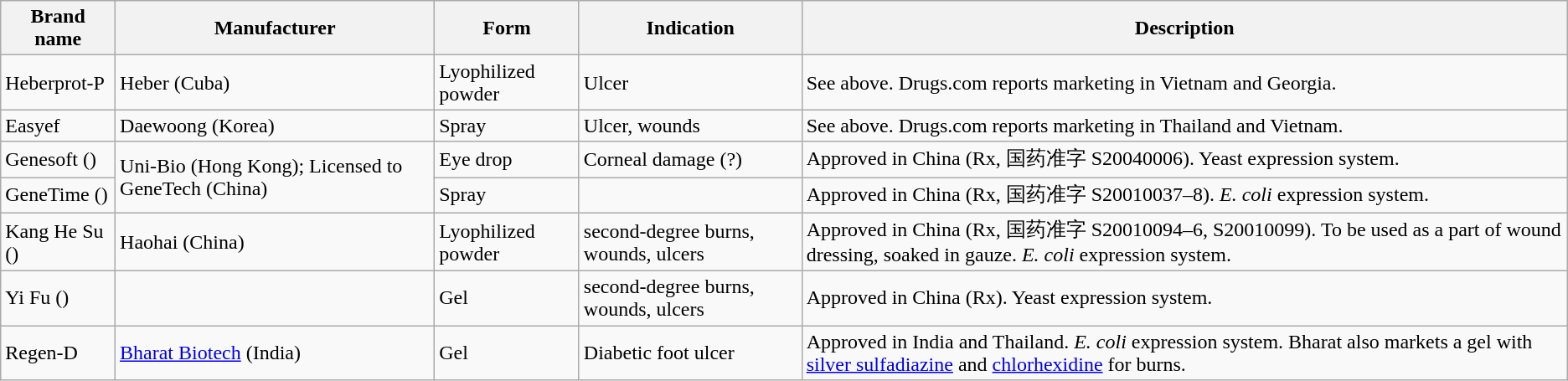<table class=wikitable>
<tr>
<th>Brand name</th>
<th>Manufacturer</th>
<th>Form</th>
<th>Indication</th>
<th>Description</th>
</tr>
<tr>
<td>Heberprot-P</td>
<td>Heber (Cuba)</td>
<td>Lyophilized powder</td>
<td>Ulcer</td>
<td>See above. Drugs.com reports marketing in Vietnam and Georgia.</td>
</tr>
<tr>
<td>Easyef</td>
<td>Daewoong (Korea)</td>
<td>Spray</td>
<td>Ulcer, wounds</td>
<td>See above. Drugs.com reports marketing in Thailand and Vietnam.</td>
</tr>
<tr>
<td>Genesoft ()</td>
<td rowspan=2>Uni-Bio (Hong Kong); Licensed to GeneTech (China)</td>
<td>Eye drop</td>
<td>Corneal damage (?)</td>
<td>Approved in China (Rx, 国药准字 S20040006). Yeast expression system.</td>
</tr>
<tr>
<td>GeneTime ()</td>
<td>Spray</td>
<td></td>
<td>Approved in China (Rx, 国药准字 S20010037–8). <em>E. coli</em> expression system.</td>
</tr>
<tr>
<td>Kang He Su ()</td>
<td>Haohai (China)</td>
<td>Lyophilized powder</td>
<td>second-degree burns, wounds, ulcers</td>
<td>Approved in China (Rx, 国药准字 S20010094–6, S20010099). To be used as a part of wound dressing, soaked in gauze. <em>E. coli</em> expression system.</td>
</tr>
<tr>
<td>Yi Fu ()</td>
<td></td>
<td>Gel</td>
<td>second-degree burns, wounds, ulcers</td>
<td>Approved in China (Rx). Yeast expression system.</td>
</tr>
<tr>
<td>Regen-D</td>
<td><a href='#'>Bharat Biotech</a> (India)</td>
<td>Gel</td>
<td>Diabetic foot ulcer</td>
<td>Approved in India and Thailand. <em>E. coli</em> expression system. Bharat also markets a gel with <a href='#'>silver sulfadiazine</a> and <a href='#'>chlorhexidine</a> for burns.</td>
</tr>
</table>
